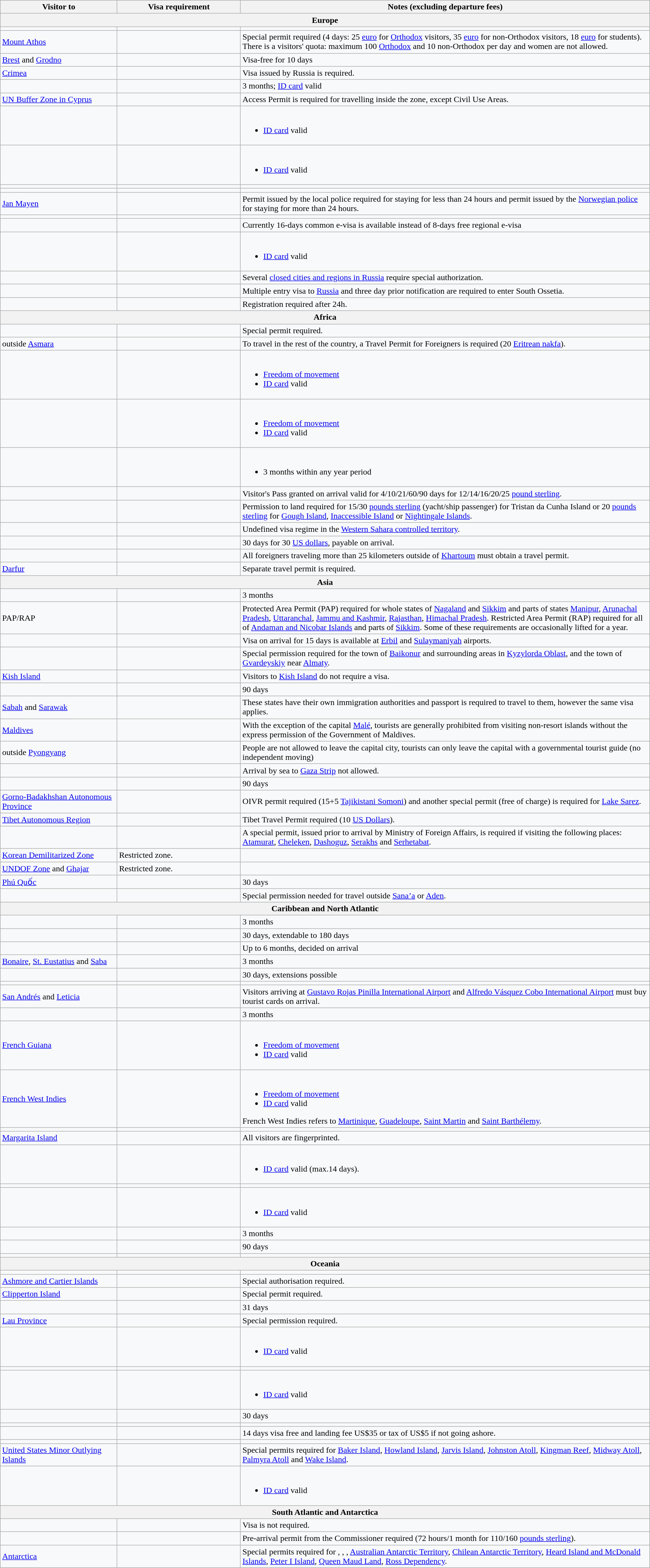<table class="wikitable sortable sticky-header mw-datatable" style="text-align: left; table-layout: fixed;background:#f8f9faff; ">
<tr>
<th style="width:18%;">Visitor to</th>
<th ! style="width:19%;">Visa requirement</th>
<th>Notes (excluding departure fees)</th>
</tr>
<tr>
<th colspan="3">Europe</th>
</tr>
<tr>
<td></td>
<td></td>
<td></td>
</tr>
<tr>
<td> <a href='#'>Mount Athos</a></td>
<td></td>
<td>Special permit required (4 days: 25 <a href='#'>euro</a> for <a href='#'>Orthodox</a> visitors, 35 <a href='#'>euro</a> for non-Orthodox visitors, 18 <a href='#'>euro</a> for students). There is a visitors' quota: maximum 100 <a href='#'>Orthodox</a> and 10 non-Orthodox per day and women are not allowed.</td>
</tr>
<tr>
<td> <a href='#'>Brest</a> and <a href='#'>Grodno</a></td>
<td></td>
<td>Visa-free for 10 days</td>
</tr>
<tr>
<td> <a href='#'>Crimea</a></td>
<td></td>
<td>Visa issued by Russia is required.</td>
</tr>
<tr>
<td></td>
<td></td>
<td>3 months; <a href='#'>ID card</a> valid</td>
</tr>
<tr>
<td> <a href='#'>UN Buffer Zone in Cyprus</a></td>
<td></td>
<td>Access Permit is required for travelling inside the zone, except Civil Use Areas.</td>
</tr>
<tr>
<td></td>
<td></td>
<td><br><ul><li><a href='#'>ID card</a> valid</li></ul></td>
</tr>
<tr>
<td></td>
<td></td>
<td><br><ul><li><a href='#'>ID card</a> valid</li></ul></td>
</tr>
<tr>
<td></td>
<td></td>
<td></td>
</tr>
<tr>
<td></td>
<td></td>
<td></td>
</tr>
<tr>
<td> <a href='#'>Jan Mayen</a></td>
<td></td>
<td>Permit issued by the local police required for staying for less than 24 hours and permit issued by the <a href='#'>Norwegian police</a> for staying for more than 24 hours.</td>
</tr>
<tr>
<td></td>
<td></td>
<td></td>
</tr>
<tr>
<td></td>
<td></td>
<td>Currently 16-days common e-visa is available instead of 8-days free regional e-visa</td>
</tr>
<tr>
<td></td>
<td></td>
<td><br><ul><li><a href='#'>ID card</a> valid</li></ul></td>
</tr>
<tr>
<td></td>
<td></td>
<td>Several <a href='#'>closed cities and regions in Russia</a> require special authorization.</td>
</tr>
<tr>
<td></td>
<td></td>
<td>Multiple entry visa to <a href='#'>Russia</a> and three day prior notification are required to enter South Ossetia.</td>
</tr>
<tr>
<td></td>
<td></td>
<td>Registration required after 24h.</td>
</tr>
<tr>
<th colspan="3">Africa</th>
</tr>
<tr>
<td></td>
<td></td>
<td>Special permit required.</td>
</tr>
<tr>
<td> outside <a href='#'>Asmara</a></td>
<td></td>
<td>To travel in the rest of the country, a Travel Permit for Foreigners is required (20 <a href='#'>Eritrean nakfa</a>).</td>
</tr>
<tr>
<td></td>
<td></td>
<td><br><ul><li><a href='#'>Freedom of movement</a></li><li><a href='#'>ID card</a> valid</li></ul></td>
</tr>
<tr>
<td></td>
<td></td>
<td><br><ul><li><a href='#'>Freedom of movement</a></li><li><a href='#'>ID card</a> valid</li></ul></td>
</tr>
<tr>
<td></td>
<td></td>
<td><br><ul><li>3 months within any year period</li></ul></td>
</tr>
<tr>
<td></td>
<td></td>
<td>Visitor's Pass granted on arrival valid for 4/10/21/60/90 days for 12/14/16/20/25 <a href='#'>pound sterling</a>.</td>
</tr>
<tr>
<td></td>
<td></td>
<td>Permission to land required for 15/30 <a href='#'>pounds sterling</a> (yacht/ship passenger) for Tristan da Cunha Island or 20 <a href='#'>pounds sterling</a> for <a href='#'>Gough Island</a>, <a href='#'>Inaccessible Island</a> or <a href='#'>Nightingale Islands</a>.</td>
</tr>
<tr>
<td></td>
<td></td>
<td>Undefined visa regime in the <a href='#'>Western Sahara controlled territory</a>.</td>
</tr>
<tr>
<td></td>
<td></td>
<td>30 days for 30 <a href='#'>US dollars</a>, payable on arrival.</td>
</tr>
<tr>
<td></td>
<td></td>
<td>All foreigners traveling more than 25 kilometers outside of <a href='#'>Khartoum</a> must obtain a travel permit.</td>
</tr>
<tr>
<td> <a href='#'>Darfur</a></td>
<td></td>
<td>Separate travel permit is required.</td>
</tr>
<tr>
<th colspan="3">Asia</th>
</tr>
<tr>
<td></td>
<td></td>
<td>3 months</td>
</tr>
<tr>
<td> PAP/RAP</td>
<td></td>
<td>Protected Area Permit (PAP) required for whole states of <a href='#'>Nagaland</a> and <a href='#'>Sikkim</a> and parts of states <a href='#'>Manipur</a>, <a href='#'>Arunachal Pradesh</a>, <a href='#'>Uttaranchal</a>, <a href='#'>Jammu and Kashmir</a>, <a href='#'>Rajasthan</a>, <a href='#'>Himachal Pradesh</a>. Restricted Area Permit (RAP) required for all of <a href='#'>Andaman and Nicobar Islands</a> and parts of <a href='#'>Sikkim</a>. Some of these requirements are occasionally lifted for a year.</td>
</tr>
<tr>
<td></td>
<td></td>
<td>Visa on arrival for 15 days is available at <a href='#'>Erbil</a> and <a href='#'>Sulaymaniyah</a> airports.</td>
</tr>
<tr>
<td></td>
<td></td>
<td>Special permission required for the town of <a href='#'>Baikonur</a> and surrounding areas in <a href='#'>Kyzylorda Oblast</a>, and the town of <a href='#'>Gvardeyskiy</a> near <a href='#'>Almaty</a>.</td>
</tr>
<tr>
<td> <a href='#'>Kish Island</a></td>
<td></td>
<td>Visitors to <a href='#'>Kish Island</a> do not require a visa.</td>
</tr>
<tr>
<td></td>
<td></td>
<td>90 days</td>
</tr>
<tr>
<td> <a href='#'>Sabah</a> and <a href='#'>Sarawak</a></td>
<td></td>
<td>These states have their own immigration authorities and passport is required to travel to them, however the same visa applies.</td>
</tr>
<tr>
<td> <a href='#'>Maldives</a></td>
<td></td>
<td>With the exception of the capital <a href='#'>Malé</a>, tourists are generally prohibited from visiting non-resort islands without the express permission of the Government of Maldives.</td>
</tr>
<tr>
<td> outside <a href='#'>Pyongyang</a></td>
<td></td>
<td>People are not allowed to leave the capital city, tourists can only leave the capital with a governmental tourist guide (no independent moving)</td>
</tr>
<tr>
<td></td>
<td></td>
<td>Arrival by sea to <a href='#'>Gaza Strip</a> not allowed.</td>
</tr>
<tr>
<td></td>
<td></td>
<td>90 days</td>
</tr>
<tr>
<td> <a href='#'>Gorno-Badakhshan Autonomous Province</a></td>
<td></td>
<td>OIVR permit required (15+5 <a href='#'>Tajikistani Somoni</a>) and another special permit (free of charge) is required for <a href='#'>Lake Sarez</a>.</td>
</tr>
<tr>
<td> <a href='#'>Tibet Autonomous Region</a></td>
<td></td>
<td>Tibet Travel Permit required (10 <a href='#'>US Dollars</a>).</td>
</tr>
<tr>
<td></td>
<td></td>
<td>A special permit, issued prior to arrival by Ministry of Foreign Affairs, is required if visiting the following places: <a href='#'>Atamurat</a>, <a href='#'>Cheleken</a>, <a href='#'>Dashoguz</a>, <a href='#'>Serakhs</a> and <a href='#'>Serhetabat</a>.</td>
</tr>
<tr>
<td> <a href='#'>Korean Demilitarized Zone</a></td>
<td>Restricted zone.</td>
<td></td>
</tr>
<tr>
<td> <a href='#'>UNDOF Zone</a> and <a href='#'>Ghajar</a></td>
<td>Restricted zone.</td>
<td></td>
</tr>
<tr>
<td> <a href='#'>Phú Quốc</a></td>
<td></td>
<td>30 days</td>
</tr>
<tr>
<td></td>
<td></td>
<td>Special permission needed for travel outside <a href='#'>Sana’a</a> or <a href='#'>Aden</a>.</td>
</tr>
<tr>
<th colspan="3">Caribbean and North Atlantic</th>
</tr>
<tr>
<td></td>
<td></td>
<td>3 months</td>
</tr>
<tr>
<td></td>
<td></td>
<td>30 days, extendable to 180 days</td>
</tr>
<tr>
<td></td>
<td></td>
<td>Up to 6 months, decided on arrival</td>
</tr>
<tr>
<td> <a href='#'>Bonaire</a>, <a href='#'>St. Eustatius</a> and <a href='#'>Saba</a></td>
<td></td>
<td>3 months</td>
</tr>
<tr>
<td></td>
<td></td>
<td>30 days, extensions possible</td>
</tr>
<tr>
<td></td>
<td></td>
<td></td>
</tr>
<tr>
<td> <a href='#'>San Andrés</a> and <a href='#'>Leticia</a></td>
<td></td>
<td>Visitors arriving at <a href='#'>Gustavo Rojas Pinilla International Airport</a> and <a href='#'>Alfredo Vásquez Cobo International Airport</a> must buy tourist cards on arrival.</td>
</tr>
<tr>
<td></td>
<td></td>
<td>3 months</td>
</tr>
<tr>
<td> <a href='#'>French Guiana</a></td>
<td></td>
<td><br><ul><li><a href='#'>Freedom of movement</a></li><li><a href='#'>ID card</a> valid</li></ul></td>
</tr>
<tr>
<td> <a href='#'>French West Indies</a></td>
<td></td>
<td><br><ul><li><a href='#'>Freedom of movement</a></li><li><a href='#'>ID card</a> valid</li></ul>French West Indies refers to <a href='#'>Martinique</a>, <a href='#'>Guadeloupe</a>, <a href='#'>Saint Martin</a> and <a href='#'>Saint Barthélemy</a>.</td>
</tr>
<tr>
<td></td>
<td></td>
<td></td>
</tr>
<tr>
<td> <a href='#'>Margarita Island</a></td>
<td></td>
<td>All visitors are fingerprinted.</td>
</tr>
<tr>
<td></td>
<td></td>
<td><br><ul><li><a href='#'>ID card</a> valid (max.14 days).</li></ul></td>
</tr>
<tr>
<td></td>
<td></td>
<td></td>
</tr>
<tr>
<td></td>
<td></td>
<td><br><ul><li><a href='#'>ID card</a> valid</li></ul></td>
</tr>
<tr>
<td></td>
<td></td>
<td>3 months</td>
</tr>
<tr>
<td></td>
<td></td>
<td>90 days</td>
</tr>
<tr>
<td></td>
<td></td>
<td></td>
</tr>
<tr>
<th colspan="3">Oceania</th>
</tr>
<tr>
<td></td>
<td></td>
<td></td>
</tr>
<tr>
<td> <a href='#'>Ashmore and Cartier Islands</a></td>
<td></td>
<td>Special authorisation required.</td>
</tr>
<tr>
<td> <a href='#'>Clipperton Island</a></td>
<td></td>
<td>Special permit required.</td>
</tr>
<tr>
<td></td>
<td></td>
<td>31 days</td>
</tr>
<tr>
<td> <a href='#'>Lau Province</a></td>
<td></td>
<td>Special permission required.</td>
</tr>
<tr>
<td></td>
<td></td>
<td><br><ul><li><a href='#'>ID card</a> valid</li></ul></td>
</tr>
<tr>
<td></td>
<td></td>
<td></td>
</tr>
<tr>
<td></td>
<td></td>
<td><br><ul><li><a href='#'>ID card</a> valid</li></ul></td>
</tr>
<tr>
<td></td>
<td></td>
<td>30 days</td>
</tr>
<tr>
<td></td>
<td></td>
<td></td>
</tr>
<tr>
<td></td>
<td></td>
<td>14 days visa free and landing fee US$35 or tax of US$5 if not going ashore.</td>
</tr>
<tr>
<td></td>
<td></td>
<td></td>
</tr>
<tr>
<td> <a href='#'>United States Minor Outlying Islands</a></td>
<td></td>
<td>Special permits required for <a href='#'>Baker Island</a>, <a href='#'>Howland Island</a>, <a href='#'>Jarvis Island</a>, <a href='#'>Johnston Atoll</a>, <a href='#'>Kingman Reef</a>, <a href='#'>Midway Atoll</a>, <a href='#'>Palmyra Atoll</a> and <a href='#'>Wake Island</a>.</td>
</tr>
<tr>
<td></td>
<td></td>
<td><br><ul><li><a href='#'>ID card</a> valid</li></ul></td>
</tr>
<tr>
<th colspan="3">South Atlantic and Antarctica</th>
</tr>
<tr>
<td></td>
<td></td>
<td>Visa is not required.</td>
</tr>
<tr>
<td></td>
<td></td>
<td>Pre-arrival permit from the Commissioner required (72 hours/1 month for 110/160 <a href='#'>pounds sterling</a>).</td>
</tr>
<tr>
<td><a href='#'>Antarctica</a></td>
<td></td>
<td>Special permits required for , , ,  <a href='#'>Australian Antarctic Territory</a>,  <a href='#'>Chilean Antarctic Territory</a>,  <a href='#'>Heard Island and McDonald Islands</a>,  <a href='#'>Peter I Island</a>,  <a href='#'>Queen Maud Land</a>,  <a href='#'>Ross Dependency</a>.</td>
</tr>
</table>
